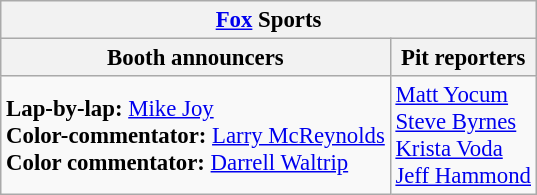<table class="wikitable" style="font-size: 95%;">
<tr>
<th colspan="2"><a href='#'>Fox</a> Sports</th>
</tr>
<tr>
<th>Booth announcers</th>
<th>Pit reporters</th>
</tr>
<tr>
<td><strong>Lap-by-lap:</strong> <a href='#'>Mike Joy</a><br><strong>Color-commentator:</strong> <a href='#'>Larry McReynolds</a><br><strong>Color commentator:</strong> <a href='#'>Darrell Waltrip</a></td>
<td><a href='#'>Matt Yocum</a><br><a href='#'>Steve Byrnes</a><br><a href='#'>Krista Voda</a><br><a href='#'>Jeff Hammond</a></td>
</tr>
</table>
